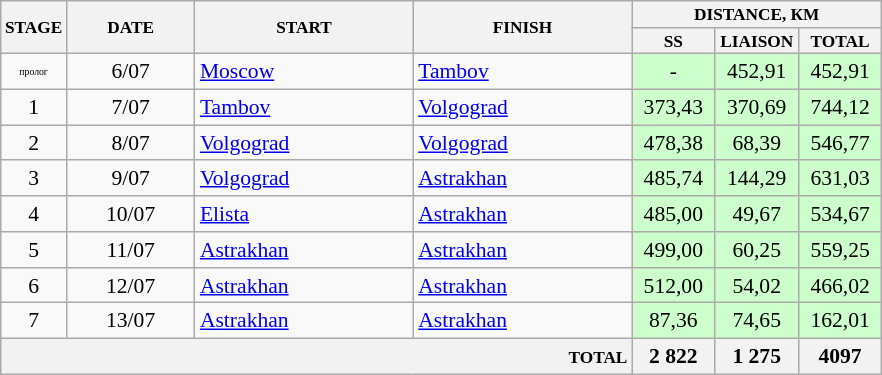<table class="wikitable" style="text-align: center; font-size: 90%;">
<tr style="font-size: 80%;">
<th rowspan="2">STAGE</th>
<th rowspan="2" width="80px">DATE</th>
<th rowspan="2" width="140px">START</th>
<th rowspan="2" width="140px">FINISH</th>
<th colspan="3">DISTANCE, КМ</th>
</tr>
<tr style="font-size: 80%;">
<th width="50px">SS</th>
<th width="50px">LIAISON</th>
<th width="50px">TOTAL</th>
</tr>
<tr>
<td style="font-size: 45%;">пролог</td>
<td>6/07</td>
<td align="left"> <a href='#'>Moscow</a></td>
<td align="left"> <a href='#'>Tambov</a></td>
<td bgcolor="#ccffcc">-</td>
<td bgcolor="#ccffcc">452,91</td>
<td bgcolor="#ccffcc">452,91</td>
</tr>
<tr>
<td>1</td>
<td>7/07</td>
<td align="left"> <a href='#'>Tambov</a></td>
<td align="left"> <a href='#'>Volgograd</a></td>
<td bgcolor="#ccffcc">373,43</td>
<td bgcolor="#ccffcc">370,69</td>
<td bgcolor="#ccffcc">744,12</td>
</tr>
<tr>
<td>2</td>
<td>8/07</td>
<td align="left"> <a href='#'>Volgograd</a></td>
<td align="left"> <a href='#'>Volgograd</a></td>
<td bgcolor="#ccffcc">478,38</td>
<td bgcolor="#ccffcc">68,39</td>
<td bgcolor="#ccffcc">546,77</td>
</tr>
<tr>
<td>3</td>
<td>9/07</td>
<td align="left"> <a href='#'>Volgograd</a></td>
<td align="left"> <a href='#'>Astrakhan</a></td>
<td bgcolor="#ccffcc">485,74</td>
<td bgcolor="#ccffcc">144,29</td>
<td bgcolor="#ccffcc">631,03</td>
</tr>
<tr>
<td>4</td>
<td>10/07</td>
<td align="left"> <a href='#'>Elista</a></td>
<td align="left"> <a href='#'>Astrakhan</a></td>
<td bgcolor="#ccffcc">485,00</td>
<td bgcolor="#ccffcc">49,67</td>
<td bgcolor="#ccffcc">534,67</td>
</tr>
<tr>
<td>5</td>
<td>11/07</td>
<td align="left"> <a href='#'>Astrakhan</a></td>
<td align="left"> <a href='#'>Astrakhan</a></td>
<td bgcolor="#ccffcc">499,00</td>
<td bgcolor="#ccffcc">60,25</td>
<td bgcolor="#ccffcc">559,25</td>
</tr>
<tr>
<td>6</td>
<td>12/07</td>
<td align="left"> <a href='#'>Astrakhan</a></td>
<td align="left"> <a href='#'>Astrakhan</a></td>
<td bgcolor="#ccffcc">512,00</td>
<td bgcolor="#ccffcc">54,02</td>
<td bgcolor="#ccffcc">466,02</td>
</tr>
<tr>
<td>7</td>
<td>13/07</td>
<td align="left"> <a href='#'>Astrakhan</a></td>
<td align="left"> <a href='#'>Astrakhan</a></td>
<td bgcolor="#ccffcc">87,36</td>
<td bgcolor="#ccffcc">74,65</td>
<td bgcolor="#ccffcc">162,01</td>
</tr>
<tr>
<th colspan="4" style="font-size: 80%; text-align: right;">TOTAL</th>
<th>2 822</th>
<th>1 275</th>
<th>4097</th>
</tr>
</table>
